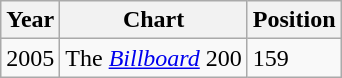<table class="wikitable">
<tr>
<th scope="col" align="left">Year</th>
<th scope="col" align="left">Chart</th>
<th scope="col" align="left">Position</th>
</tr>
<tr>
<td align="left">2005</td>
<td align="left">The <a href='#'><em>Billboard</em></a> 200</td>
<td align="left">159</td>
</tr>
</table>
